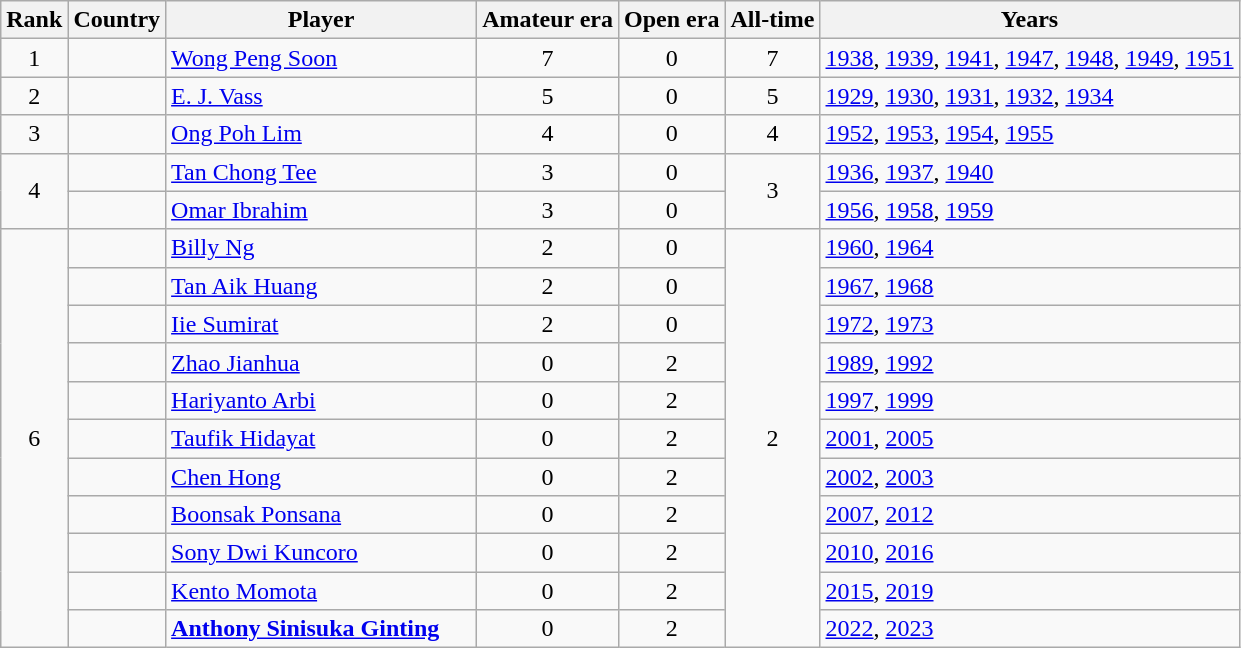<table class="wikitable sortable">
<tr>
<th>Rank</th>
<th>Country</th>
<th style=width:12.5em>Player</th>
<th>Amateur era</th>
<th>Open era</th>
<th>All-time</th>
<th class="unsortable">Years</th>
</tr>
<tr>
<td align=center>1</td>
<td></td>
<td><a href='#'>Wong Peng Soon</a></td>
<td align=center>7</td>
<td align=center>0</td>
<td align=center>7</td>
<td><a href='#'>1938</a>, <a href='#'>1939</a>, <a href='#'>1941</a>, <a href='#'>1947</a>, <a href='#'>1948</a>, <a href='#'>1949</a>, <a href='#'>1951</a></td>
</tr>
<tr>
<td align=center>2</td>
<td></td>
<td><a href='#'>E. J. Vass</a></td>
<td align=center>5</td>
<td align=center>0</td>
<td align=center>5</td>
<td><a href='#'>1929</a>, <a href='#'>1930</a>, <a href='#'>1931</a>, <a href='#'>1932</a>, <a href='#'>1934</a></td>
</tr>
<tr>
<td align=center>3</td>
<td></td>
<td><a href='#'>Ong Poh Lim</a></td>
<td align=center>4</td>
<td align=center>0</td>
<td align=center>4</td>
<td><a href='#'>1952</a>, <a href='#'>1953</a>, <a href='#'>1954</a>, <a href='#'>1955</a></td>
</tr>
<tr>
<td rowspan=2 align=center>4</td>
<td></td>
<td><a href='#'>Tan Chong Tee</a></td>
<td align=center>3</td>
<td align=center>0</td>
<td rowspan=2 align=center>3</td>
<td><a href='#'>1936</a>, <a href='#'>1937</a>, <a href='#'>1940</a></td>
</tr>
<tr>
<td></td>
<td><a href='#'>Omar Ibrahim</a></td>
<td align=center>3</td>
<td align=center>0</td>
<td><a href='#'>1956</a>, <a href='#'>1958</a>, <a href='#'>1959</a></td>
</tr>
<tr>
<td rowspan=11 align=center>6</td>
<td></td>
<td><a href='#'>Billy Ng</a></td>
<td align=center>2</td>
<td align=center>0</td>
<td rowspan=11 align=center>2</td>
<td><a href='#'>1960</a>, <a href='#'>1964</a></td>
</tr>
<tr>
<td></td>
<td><a href='#'>Tan Aik Huang</a></td>
<td align=center>2</td>
<td align=center>0</td>
<td><a href='#'>1967</a>, <a href='#'>1968</a></td>
</tr>
<tr>
<td></td>
<td><a href='#'>Iie Sumirat</a></td>
<td align=center>2</td>
<td align=center>0</td>
<td><a href='#'>1972</a>, <a href='#'>1973</a></td>
</tr>
<tr>
<td></td>
<td><a href='#'>Zhao Jianhua</a></td>
<td align=center>0</td>
<td align=center>2</td>
<td><a href='#'>1989</a>, <a href='#'>1992</a></td>
</tr>
<tr>
<td></td>
<td><a href='#'>Hariyanto Arbi</a></td>
<td align=center>0</td>
<td align=center>2</td>
<td><a href='#'>1997</a>, <a href='#'>1999</a></td>
</tr>
<tr>
<td></td>
<td><a href='#'>Taufik Hidayat</a></td>
<td align=center>0</td>
<td align=center>2</td>
<td><a href='#'>2001</a>, <a href='#'>2005</a></td>
</tr>
<tr>
<td></td>
<td><a href='#'>Chen Hong</a></td>
<td align=center>0</td>
<td align=center>2</td>
<td><a href='#'>2002</a>, <a href='#'>2003</a></td>
</tr>
<tr>
<td></td>
<td><a href='#'>Boonsak Ponsana</a></td>
<td align=center>0</td>
<td align=center>2</td>
<td><a href='#'>2007</a>, <a href='#'>2012</a></td>
</tr>
<tr>
<td></td>
<td><a href='#'>Sony Dwi Kuncoro</a></td>
<td align=center>0</td>
<td align=center>2</td>
<td><a href='#'>2010</a>, <a href='#'>2016</a></td>
</tr>
<tr>
<td></td>
<td><a href='#'>Kento Momota</a></td>
<td align=center>0</td>
<td align=center>2</td>
<td><a href='#'>2015</a>, <a href='#'>2019</a></td>
</tr>
<tr>
<td></td>
<td><strong><a href='#'>Anthony Sinisuka Ginting</a></strong></td>
<td align=center>0</td>
<td align=center>2</td>
<td><a href='#'>2022</a>, <a href='#'>2023</a></td>
</tr>
</table>
